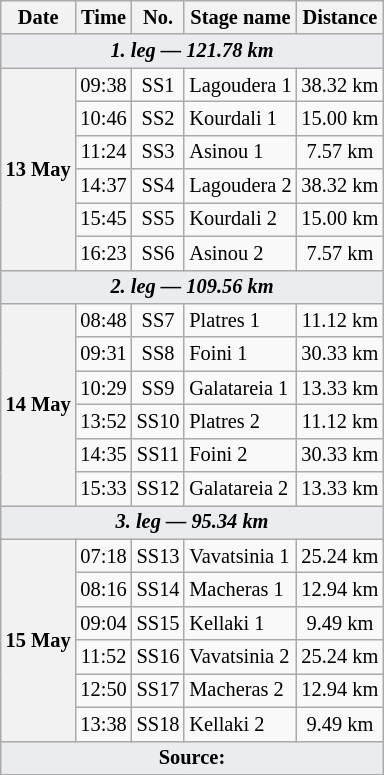<table class="wikitable" style="font-size: 85%;">
<tr>
<th>Date</th>
<th>Time</th>
<th>No.</th>
<th>Stage name</th>
<th>Distance</th>
</tr>
<tr>
<td style="background-color:#EAECF0; text-align:center" colspan="5"><strong><em>1. leg — 121.78 km</em></strong></td>
</tr>
<tr>
<th rowspan="6">13 May</th>
<td align="center">09:38</td>
<td align="center">SS1</td>
<td>Lagoudera 1</td>
<td align="center">38.32 km</td>
</tr>
<tr>
<td align="center">10:46</td>
<td align="center">SS2</td>
<td>Kourdali 1</td>
<td align="center">15.00 km</td>
</tr>
<tr>
<td align="center">11:24</td>
<td align="center">SS3</td>
<td>Asinou 1</td>
<td align="center">7.57 km</td>
</tr>
<tr>
<td align="center">14:37</td>
<td align="center">SS4</td>
<td>Lagoudera 2</td>
<td align="center">38.32 km</td>
</tr>
<tr>
<td align="center">15:45</td>
<td align="center">SS5</td>
<td>Kourdali 2</td>
<td align="center">15.00 km</td>
</tr>
<tr>
<td align="center">16:23</td>
<td align="center">SS6</td>
<td>Asinou 2</td>
<td align="center">7.57 km</td>
</tr>
<tr>
<td style="background-color:#EAECF0; text-align:center" colspan="5"><strong><em>2. leg — 109.56 km</em></strong></td>
</tr>
<tr>
<th rowspan="6">14 May</th>
<td align="center">08:48</td>
<td align="center">SS7</td>
<td>Platres 1</td>
<td align="center">11.12 km</td>
</tr>
<tr>
<td align="center">09:31</td>
<td align="center">SS8</td>
<td>Foini 1</td>
<td align="center">30.33 km</td>
</tr>
<tr>
<td align="center">10:29</td>
<td align="center">SS9</td>
<td>Galatareia 1</td>
<td align="center">13.33 km</td>
</tr>
<tr>
<td align="center">13:52</td>
<td align="center">SS10</td>
<td>Platres 2</td>
<td align="center">11.12 km</td>
</tr>
<tr>
<td align="center">14:35</td>
<td align="center">SS11</td>
<td>Foini 2</td>
<td align="center">30.33 km</td>
</tr>
<tr>
<td align="center">15:33</td>
<td align="center">SS12</td>
<td>Galatareia 2</td>
<td align="center">13.33 km</td>
</tr>
<tr>
<td style="background-color:#EAECF0; text-align:center" colspan="5"><strong><em>3. leg — 95.34 km</em></strong></td>
</tr>
<tr>
<th rowspan="6">15 May</th>
<td align="center">07:18</td>
<td align="center">SS13</td>
<td>Vavatsinia 1</td>
<td align="center">25.24 km</td>
</tr>
<tr>
<td align="center">08:16</td>
<td align="center">SS14</td>
<td>Macheras 1</td>
<td align="center">12.94 km</td>
</tr>
<tr>
<td align="center">09:04</td>
<td align="center">SS15</td>
<td>Kellaki 1</td>
<td align="center">9.49 km</td>
</tr>
<tr>
<td align="center">11:52</td>
<td align="center">SS16</td>
<td>Vavatsinia 2</td>
<td align="center">25.24 km</td>
</tr>
<tr>
<td align="center">12:50</td>
<td align="center">SS17</td>
<td>Macheras 2</td>
<td align="center">12.94 km</td>
</tr>
<tr>
<td align="center">13:38</td>
<td align="center">SS18</td>
<td>Kellaki 2</td>
<td align="center">9.49 km</td>
</tr>
<tr>
<td style="background-color:#EAECF0; text-align:center" colspan="5"><strong>Source:</strong></td>
</tr>
<tr>
</tr>
</table>
